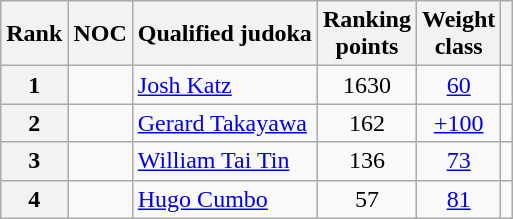<table class="wikitable">
<tr>
<th>Rank</th>
<th>NOC</th>
<th>Qualified judoka</th>
<th>Ranking<br>points</th>
<th>Weight<br>class</th>
<th></th>
</tr>
<tr>
<th>1</th>
<td></td>
<td><a href='#'>Josh Katz</a></td>
<td align=center>1630</td>
<td align=center><a href='#'>60</a></td>
<td></td>
</tr>
<tr>
<th>2</th>
<td></td>
<td><a href='#'>Gerard Takayawa</a></td>
<td align=center>162</td>
<td align=center><a href='#'>+100</a></td>
<td></td>
</tr>
<tr>
<th>3</th>
<td></td>
<td><a href='#'>William Tai Tin</a></td>
<td align=center>136</td>
<td align=center><a href='#'>73</a></td>
<td></td>
</tr>
<tr>
<th>4</th>
<td></td>
<td><a href='#'>Hugo Cumbo</a></td>
<td align=center>57</td>
<td align=center><a href='#'>81</a></td>
<td></td>
</tr>
</table>
